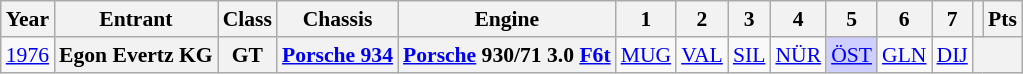<table class="wikitable" style="text-align:center; font-size:90%">
<tr>
<th>Year</th>
<th>Entrant</th>
<th>Class</th>
<th>Chassis</th>
<th>Engine</th>
<th>1</th>
<th>2</th>
<th>3</th>
<th>4</th>
<th>5</th>
<th>6</th>
<th>7</th>
<th></th>
<th>Pts</th>
</tr>
<tr>
<td><a href='#'>1976</a></td>
<th>Egon Evertz KG</th>
<th>GT</th>
<th><a href='#'>Porsche 934</a></th>
<th><a href='#'>Porsche</a> 930/71 3.0 <a href='#'>F6</a><a href='#'>t</a></th>
<td><a href='#'>MUG</a></td>
<td><a href='#'>VAL</a></td>
<td><a href='#'>SIL</a></td>
<td><a href='#'>NÜR</a></td>
<td style="background:#CFCFFF;"><a href='#'>ÖST</a><br></td>
<td><a href='#'>GLN</a></td>
<td><a href='#'>DIJ</a></td>
<th colspan=2></th>
</tr>
</table>
